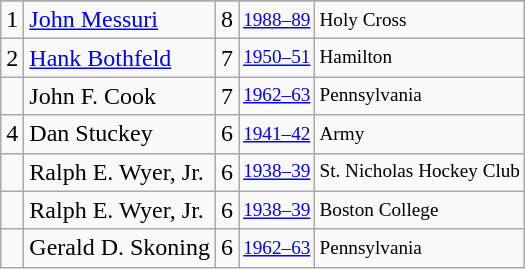<table class="wikitable">
<tr>
</tr>
<tr>
<td>1</td>
<td><a href='#'>John Messuri</a></td>
<td>8</td>
<td style="font-size:80%;"><a href='#'>1988–89</a></td>
<td style="font-size:80%;">Holy Cross</td>
</tr>
<tr>
<td>2</td>
<td><a href='#'>Hank Bothfeld</a></td>
<td>7</td>
<td style="font-size:80%;"><a href='#'>1950–51</a></td>
<td style="font-size:80%;">Hamilton</td>
</tr>
<tr>
<td></td>
<td>John F. Cook</td>
<td>7</td>
<td style="font-size:80%;"><a href='#'>1962–63</a></td>
<td style="font-size:80%;">Pennsylvania</td>
</tr>
<tr>
<td>4</td>
<td>Dan Stuckey</td>
<td>6</td>
<td style="font-size:80%;"><a href='#'>1941–42</a></td>
<td style="font-size:80%;">Army</td>
</tr>
<tr>
<td></td>
<td>Ralph E. Wyer, Jr.</td>
<td>6</td>
<td style="font-size:80%;"><a href='#'>1938–39</a></td>
<td style="font-size:80%;">St. Nicholas Hockey Club</td>
</tr>
<tr>
<td></td>
<td>Ralph E. Wyer, Jr.</td>
<td>6</td>
<td style="font-size:80%;"><a href='#'>1938–39</a></td>
<td style="font-size:80%;">Boston College</td>
</tr>
<tr>
<td></td>
<td>Gerald D. Skoning</td>
<td>6</td>
<td style="font-size:80%;"><a href='#'>1962–63</a></td>
<td style="font-size:80%;">Pennsylvania</td>
</tr>
</table>
